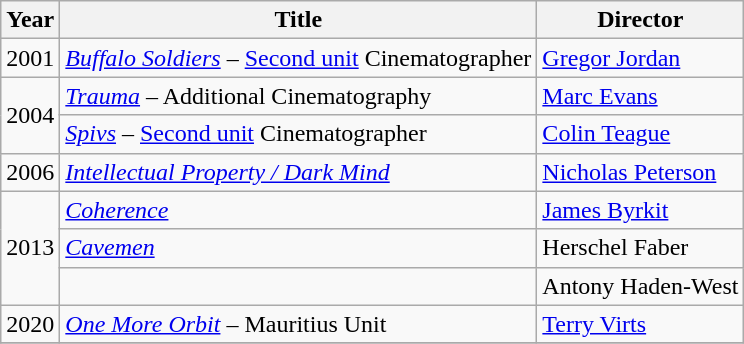<table class="wikitable">
<tr>
<th>Year</th>
<th>Title</th>
<th>Director</th>
</tr>
<tr>
<td>2001</td>
<td><em><a href='#'>Buffalo Soldiers</a></em> – <a href='#'>Second unit</a> Cinematographer</td>
<td><a href='#'>Gregor Jordan</a></td>
</tr>
<tr>
<td rowspan=2>2004</td>
<td><em><a href='#'>Trauma</a></em> – Additional Cinematography</td>
<td><a href='#'>Marc Evans</a></td>
</tr>
<tr>
<td><em><a href='#'>Spivs</a></em> – <a href='#'>Second unit</a> Cinematographer</td>
<td><a href='#'>Colin Teague</a></td>
</tr>
<tr>
<td>2006</td>
<td><em><a href='#'>Intellectual Property / Dark Mind</a></em></td>
<td><a href='#'>Nicholas Peterson</a></td>
</tr>
<tr>
<td rowspan=3>2013</td>
<td><em><a href='#'>Coherence</a></em></td>
<td><a href='#'>James Byrkit</a></td>
</tr>
<tr>
<td><em><a href='#'>Cavemen</a></em></td>
<td>Herschel Faber</td>
</tr>
<tr>
<td></td>
<td>Antony Haden-West</td>
</tr>
<tr>
<td>2020</td>
<td><em><a href='#'>One More Orbit</a></em> – Mauritius Unit</td>
<td><a href='#'>Terry Virts</a></td>
</tr>
<tr>
</tr>
</table>
